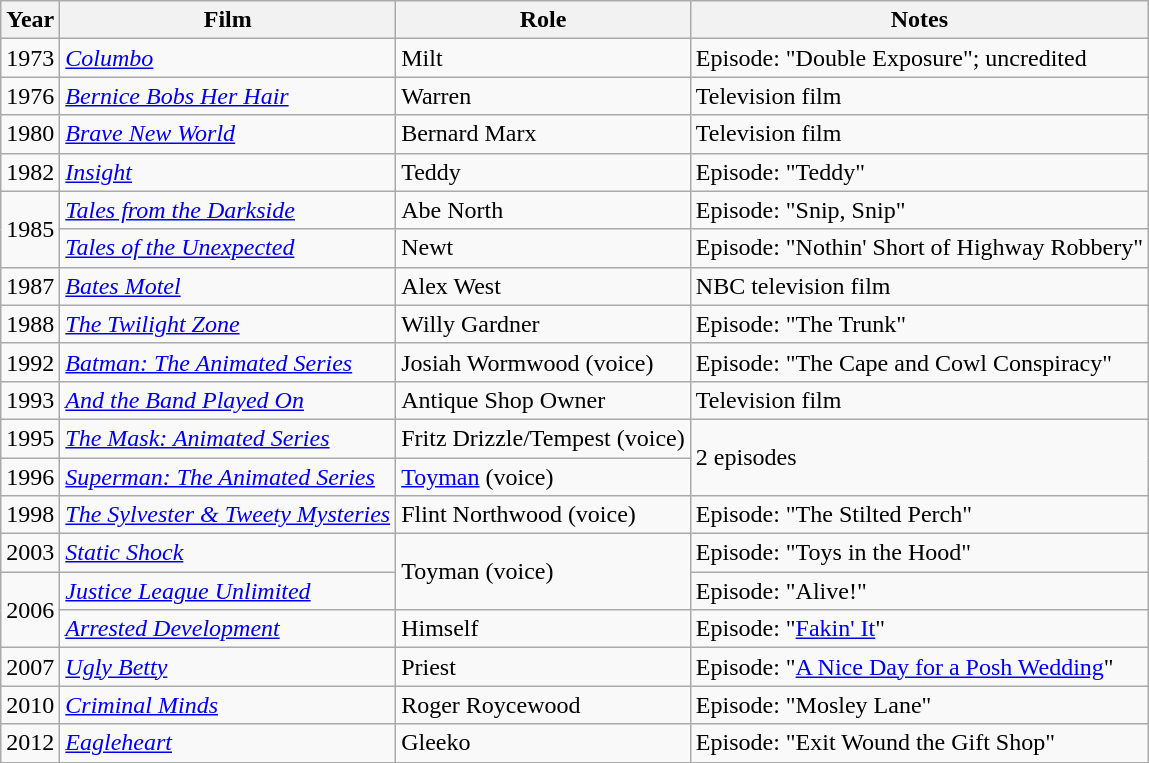<table class="wikitable sortable">
<tr>
<th>Year</th>
<th>Film</th>
<th>Role</th>
<th>Notes</th>
</tr>
<tr>
<td>1973</td>
<td><em><a href='#'>Columbo</a></em></td>
<td>Milt</td>
<td>Episode: "Double Exposure"; uncredited</td>
</tr>
<tr>
<td>1976</td>
<td><em><a href='#'>Bernice Bobs Her Hair</a></em></td>
<td>Warren</td>
<td>Television film</td>
</tr>
<tr>
<td>1980</td>
<td><em><a href='#'>Brave New World</a></em></td>
<td>Bernard Marx</td>
<td>Television film</td>
</tr>
<tr>
<td>1982</td>
<td><em><a href='#'>Insight</a></em></td>
<td>Teddy</td>
<td>Episode: "Teddy"</td>
</tr>
<tr>
<td rowspan="2">1985</td>
<td><em><a href='#'>Tales from the Darkside</a></em></td>
<td>Abe North</td>
<td>Episode: "Snip, Snip"</td>
</tr>
<tr>
<td><a href='#'><em>Tales of the Unexpected</em></a></td>
<td>Newt</td>
<td>Episode: "Nothin' Short of Highway Robbery"</td>
</tr>
<tr>
<td>1987</td>
<td><em><a href='#'>Bates Motel</a></em></td>
<td>Alex West</td>
<td>NBC television film</td>
</tr>
<tr>
<td>1988</td>
<td><em><a href='#'>The Twilight Zone</a></em></td>
<td>Willy Gardner</td>
<td>Episode: "The Trunk"</td>
</tr>
<tr>
<td>1992</td>
<td><em><a href='#'>Batman: The Animated Series</a></em></td>
<td>Josiah Wormwood (voice)</td>
<td>Episode: "The Cape and Cowl Conspiracy"</td>
</tr>
<tr>
<td>1993</td>
<td><em><a href='#'>And the Band Played On</a></em></td>
<td>Antique Shop Owner</td>
<td>Television film</td>
</tr>
<tr>
<td>1995</td>
<td><em><a href='#'>The Mask: Animated Series</a></em></td>
<td>Fritz Drizzle/Tempest (voice)</td>
<td rowspan="2">2 episodes</td>
</tr>
<tr>
<td>1996</td>
<td><em><a href='#'>Superman: The Animated Series</a></em></td>
<td><a href='#'>Toyman</a> (voice)</td>
</tr>
<tr>
<td>1998</td>
<td><em><a href='#'>The Sylvester & Tweety Mysteries</a></em></td>
<td>Flint Northwood (voice)</td>
<td>Episode: "The Stilted Perch"</td>
</tr>
<tr>
<td>2003</td>
<td><em><a href='#'>Static Shock</a></em></td>
<td rowspan="2">Toyman (voice)</td>
<td>Episode: "Toys in the Hood"</td>
</tr>
<tr>
<td rowspan="2">2006</td>
<td><em><a href='#'>Justice League Unlimited</a></em></td>
<td>Episode: "Alive!"</td>
</tr>
<tr>
<td><em><a href='#'>Arrested Development</a></em></td>
<td>Himself</td>
<td>Episode: "<a href='#'>Fakin' It</a>"</td>
</tr>
<tr>
<td>2007</td>
<td><em><a href='#'>Ugly Betty</a></em></td>
<td>Priest</td>
<td>Episode: "<a href='#'>A Nice Day for a Posh Wedding</a>"</td>
</tr>
<tr>
<td>2010</td>
<td><em><a href='#'>Criminal Minds</a></em></td>
<td>Roger Roycewood</td>
<td>Episode: "Mosley Lane"</td>
</tr>
<tr>
<td>2012</td>
<td><em><a href='#'>Eagleheart</a></em></td>
<td>Gleeko</td>
<td>Episode: "Exit Wound the Gift Shop"</td>
</tr>
</table>
